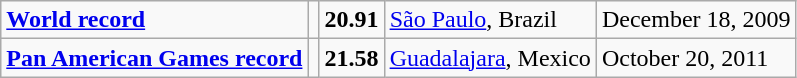<table class="wikitable">
<tr>
<td><strong><a href='#'>World record</a></strong></td>
<td></td>
<td><strong>20.91</strong></td>
<td><a href='#'>São Paulo</a>, Brazil</td>
<td>December 18, 2009</td>
</tr>
<tr>
<td><strong><a href='#'>Pan American Games record</a></strong></td>
<td></td>
<td><strong>21.58</strong></td>
<td><a href='#'>Guadalajara</a>, Mexico</td>
<td>October 20, 2011</td>
</tr>
</table>
